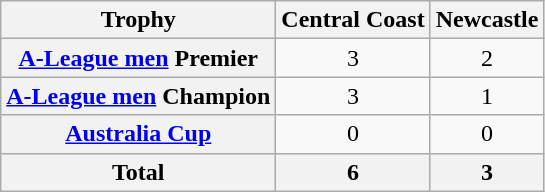<table class="wikitable">
<tr>
<th>Trophy</th>
<th>Central Coast</th>
<th>Newcastle</th>
</tr>
<tr>
<th><a href='#'>A-League men</a> Premier</th>
<td align=center>3</td>
<td align=center>2</td>
</tr>
<tr>
<th><a href='#'>A-League men</a> Champion</th>
<td align=center>3</td>
<td align=center>1</td>
</tr>
<tr>
<th><a href='#'>Australia Cup</a></th>
<td align=center>0</td>
<td align=center>0</td>
</tr>
<tr>
<th>Total</th>
<th>6</th>
<th>3</th>
</tr>
</table>
